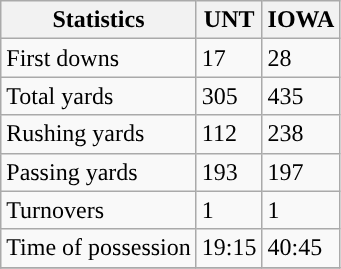<table class="wikitable">
<tr>
<th>Statistics</th>
<th>UNT</th>
<th>IOWA</th>
</tr>
<tr>
<td>First downs</td>
<td>17</td>
<td>28</td>
</tr>
<tr>
<td>Total yards</td>
<td>305</td>
<td>435</td>
</tr>
<tr>
<td>Rushing yards</td>
<td>112</td>
<td>238</td>
</tr>
<tr>
<td>Passing yards</td>
<td>193</td>
<td>197</td>
</tr>
<tr>
<td>Turnovers</td>
<td>1</td>
<td>1</td>
</tr>
<tr>
<td>Time of possession</td>
<td>19:15</td>
<td>40:45</td>
</tr>
<tr>
</tr>
</table>
